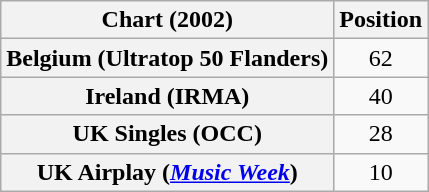<table class="wikitable sortable plainrowheaders" style="text-align:center">
<tr>
<th scope="col">Chart (2002)</th>
<th scope="col">Position</th>
</tr>
<tr>
<th scope="row">Belgium (Ultratop 50 Flanders)</th>
<td>62</td>
</tr>
<tr>
<th scope="row">Ireland (IRMA)</th>
<td>40</td>
</tr>
<tr>
<th scope="row">UK Singles (OCC)</th>
<td>28</td>
</tr>
<tr>
<th scope="row">UK Airplay (<em><a href='#'>Music Week</a></em>)</th>
<td>10</td>
</tr>
</table>
